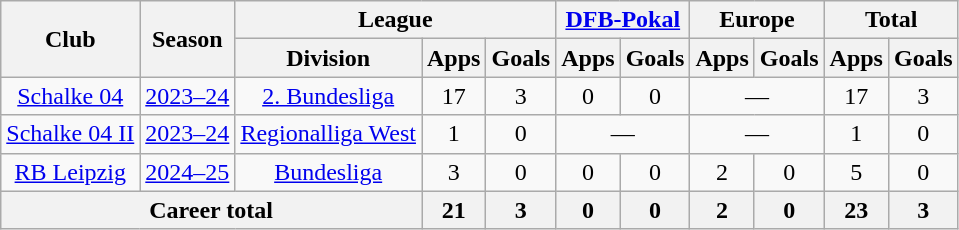<table class=wikitable style=text-align:center>
<tr>
<th rowspan="2">Club</th>
<th rowspan="2">Season</th>
<th colspan="3">League</th>
<th colspan="2"><a href='#'>DFB-Pokal</a></th>
<th colspan="2">Europe</th>
<th colspan="2">Total</th>
</tr>
<tr>
<th>Division</th>
<th>Apps</th>
<th>Goals</th>
<th>Apps</th>
<th>Goals</th>
<th>Apps</th>
<th>Goals</th>
<th>Apps</th>
<th>Goals</th>
</tr>
<tr>
<td><a href='#'>Schalke 04</a></td>
<td><a href='#'>2023–24</a></td>
<td><a href='#'>2. Bundesliga</a></td>
<td>17</td>
<td>3</td>
<td>0</td>
<td>0</td>
<td colspan="2">—</td>
<td>17</td>
<td>3</td>
</tr>
<tr>
<td><a href='#'>Schalke 04 II</a></td>
<td><a href='#'>2023–24</a></td>
<td><a href='#'>Regionalliga West</a></td>
<td>1</td>
<td>0</td>
<td colspan="2">—</td>
<td colspan="2">—</td>
<td>1</td>
<td>0</td>
</tr>
<tr>
<td><a href='#'>RB Leipzig</a></td>
<td><a href='#'>2024–25</a></td>
<td><a href='#'>Bundesliga</a></td>
<td>3</td>
<td>0</td>
<td>0</td>
<td>0</td>
<td>2</td>
<td>0</td>
<td>5</td>
<td>0</td>
</tr>
<tr>
<th colspan=3>Career total</th>
<th>21</th>
<th>3</th>
<th>0</th>
<th>0</th>
<th>2</th>
<th>0</th>
<th>23</th>
<th>3</th>
</tr>
</table>
